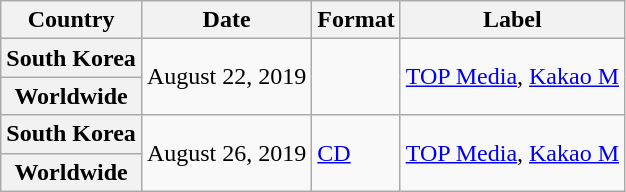<table class="wikitable plainrowheaders">
<tr>
<th>Country</th>
<th>Date</th>
<th>Format</th>
<th>Label</th>
</tr>
<tr>
<th scope="row">South Korea</th>
<td rowspan="2">August 22, 2019</td>
<td rowspan="2"></td>
<td rowspan="2"><a href='#'>TOP Media</a>, <a href='#'>Kakao M</a></td>
</tr>
<tr>
<th scope="row">Worldwide</th>
</tr>
<tr>
<th scope="row">South Korea</th>
<td rowspan="2">August 26, 2019</td>
<td rowspan="2"><a href='#'>CD</a></td>
<td rowspan="2"><a href='#'>TOP Media</a>, <a href='#'>Kakao M</a></td>
</tr>
<tr>
<th scope="row">Worldwide</th>
</tr>
</table>
